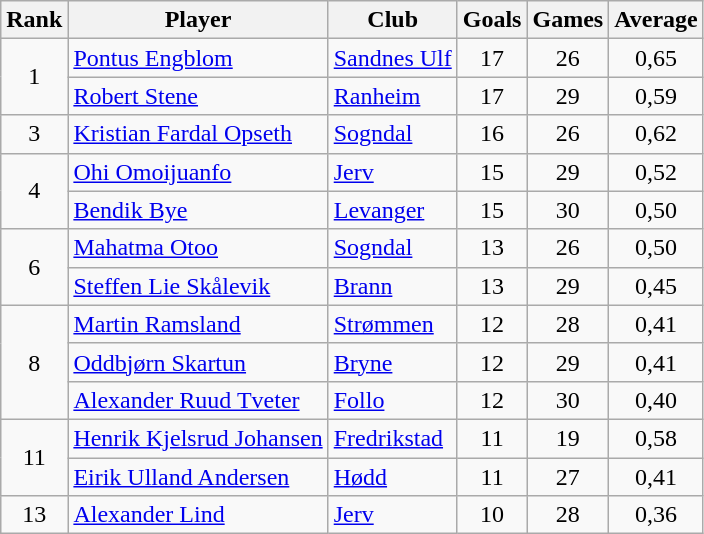<table class="wikitable" style="text-align:center">
<tr>
<th>Rank</th>
<th>Player</th>
<th>Club</th>
<th>Goals</th>
<th>Games</th>
<th>Average</th>
</tr>
<tr>
<td rowspan="2">1</td>
<td align="left"> <a href='#'>Pontus Engblom</a></td>
<td align="left"><a href='#'>Sandnes Ulf</a></td>
<td>17</td>
<td>26</td>
<td>0,65</td>
</tr>
<tr>
<td align="left"> <a href='#'>Robert Stene</a></td>
<td align="left"><a href='#'>Ranheim</a></td>
<td>17</td>
<td>29</td>
<td>0,59</td>
</tr>
<tr>
<td>3</td>
<td align="left"> <a href='#'>Kristian Fardal Opseth</a></td>
<td align="left"><a href='#'>Sogndal</a></td>
<td>16</td>
<td>26</td>
<td>0,62</td>
</tr>
<tr>
<td rowspan="2">4</td>
<td align="left"> <a href='#'>Ohi Omoijuanfo</a></td>
<td align="left"><a href='#'>Jerv</a></td>
<td>15</td>
<td>29</td>
<td>0,52</td>
</tr>
<tr>
<td align="left"> <a href='#'>Bendik Bye</a></td>
<td align="left"><a href='#'>Levanger</a></td>
<td>15</td>
<td>30</td>
<td>0,50</td>
</tr>
<tr>
<td rowspan="2">6</td>
<td align="left"> <a href='#'>Mahatma Otoo</a></td>
<td align="left"><a href='#'>Sogndal</a></td>
<td>13</td>
<td>26</td>
<td>0,50</td>
</tr>
<tr>
<td align="left"> <a href='#'>Steffen Lie Skålevik</a></td>
<td align="left"><a href='#'>Brann</a></td>
<td>13</td>
<td>29</td>
<td>0,45</td>
</tr>
<tr>
<td rowspan="3">8</td>
<td align="left"> <a href='#'>Martin Ramsland</a></td>
<td align="left"><a href='#'>Strømmen</a></td>
<td>12</td>
<td>28</td>
<td>0,41</td>
</tr>
<tr>
<td align="left"> <a href='#'>Oddbjørn Skartun</a></td>
<td align="left"><a href='#'>Bryne</a></td>
<td>12</td>
<td>29</td>
<td>0,41</td>
</tr>
<tr>
<td align="left"> <a href='#'>Alexander Ruud Tveter</a></td>
<td align="left"><a href='#'>Follo</a></td>
<td>12</td>
<td>30</td>
<td>0,40</td>
</tr>
<tr>
<td rowspan="2">11</td>
<td align="left"> <a href='#'>Henrik Kjelsrud Johansen</a></td>
<td align="left"><a href='#'>Fredrikstad</a></td>
<td>11</td>
<td>19</td>
<td>0,58</td>
</tr>
<tr>
<td align="left"> <a href='#'>Eirik Ulland Andersen</a></td>
<td align="left"><a href='#'>Hødd</a></td>
<td>11</td>
<td>27</td>
<td>0,41</td>
</tr>
<tr>
<td>13</td>
<td align="left"> <a href='#'>Alexander Lind</a></td>
<td align="left"><a href='#'>Jerv</a></td>
<td>10</td>
<td>28</td>
<td>0,36</td>
</tr>
</table>
